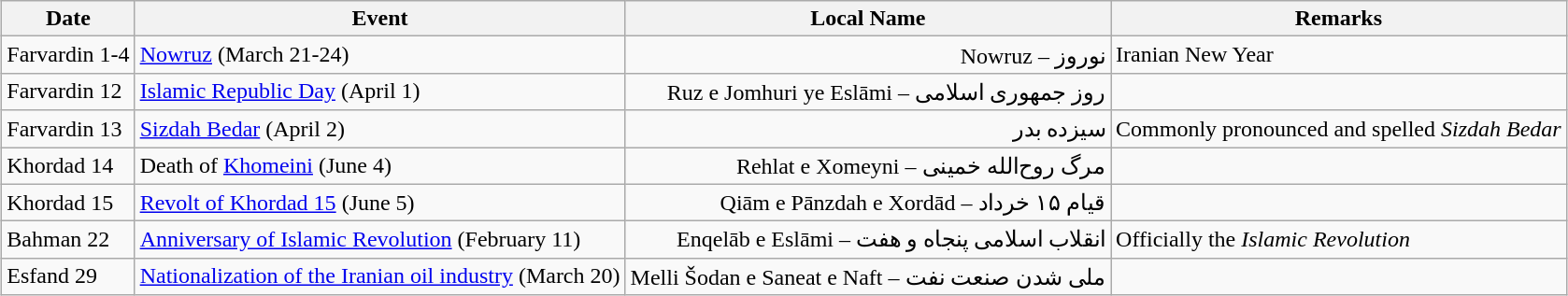<table class="wikitable" style="margin: 1em auto;">
<tr>
<th>Date</th>
<th>Event</th>
<th>Local Name</th>
<th>Remarks</th>
</tr>
<tr>
<td>Farvardin 1-4</td>
<td><a href='#'>Nowruz</a> (March 21-24)</td>
<td dir="rtl">نوروز – Nowruz</td>
<td>Iranian New Year</td>
</tr>
<tr>
<td>Farvardin 12</td>
<td><a href='#'>Islamic Republic Day</a> (April 1)</td>
<td dir="rtl">روز جمهوری اسلامی – Ruz e Jomhuri ye Eslāmi</td>
<td></td>
</tr>
<tr>
<td>Farvardin 13</td>
<td><a href='#'>Sizdah Bedar</a> (April 2)</td>
<td dir="rtl">سیزده بدر</td>
<td>Commonly pronounced and spelled <em>Sizdah Bedar</em></td>
</tr>
<tr>
<td>Khordad 14</td>
<td>Death of <a href='#'>Khomeini</a> (June 4)</td>
<td dir="rtl">مرگ روح‌الله خمینی – Rehlat e Xomeyni</td>
<td></td>
</tr>
<tr>
<td>Khordad 15</td>
<td><a href='#'>Revolt of Khordad 15</a> (June 5)</td>
<td dir="rtl">قیام ۱۵ خرداد – Qiām e Pānzdah e Xordād</td>
<td></td>
</tr>
<tr>
<td>Bahman 22</td>
<td><a href='#'>Anniversary of Islamic Revolution</a> (February 11)</td>
<td dir="rtl">انقلاب اسلامی پنجاه و هفت – Enqelāb e Eslāmi</td>
<td>Officially the <em>Islamic Revolution</em></td>
</tr>
<tr>
<td>Esfand 29</td>
<td><a href='#'>Nationalization of the Iranian oil industry</a> (March 20)</td>
<td dir="rtl">ملی شدن صنعت نفت – Melli Šodan e Saneat e Naft</td>
<td></td>
</tr>
</table>
